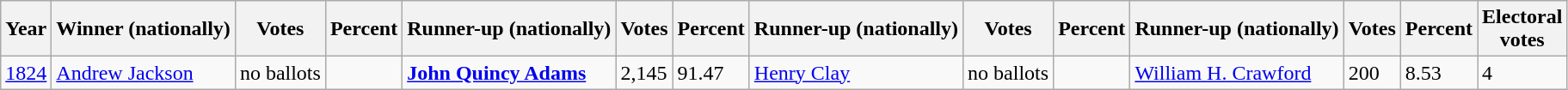<table class="wikitable sortable">
<tr>
<th data-sort-type="number">Year</th>
<th>Winner (nationally)</th>
<th data-sort-type="number">Votes</th>
<th data-sort-type="number">Percent</th>
<th>Runner-up (nationally)</th>
<th data-sort-type="number">Votes</th>
<th data-sort-type="number">Percent</th>
<th>Runner-up (nationally)</th>
<th data-sort-type="number">Votes</th>
<th data-sort-type="number">Percent</th>
<th>Runner-up (nationally)</th>
<th data-sort-type="number">Votes</th>
<th data-sort-type="number">Percent</th>
<th data-sort-type="number">Electoral<br>votes</th>
</tr>
<tr>
<td style"text-align:left"><a href='#'>1824</a></td>
<td><a href='#'>Andrew Jackson</a></td>
<td>no ballots</td>
<td></td>
<td><strong><a href='#'>John Quincy Adams</a></strong></td>
<td>2,145</td>
<td>91.47</td>
<td><a href='#'>Henry Clay</a></td>
<td>no ballots</td>
<td></td>
<td><a href='#'>William H. Crawford</a></td>
<td>200</td>
<td>8.53</td>
<td>4</td>
</tr>
</table>
